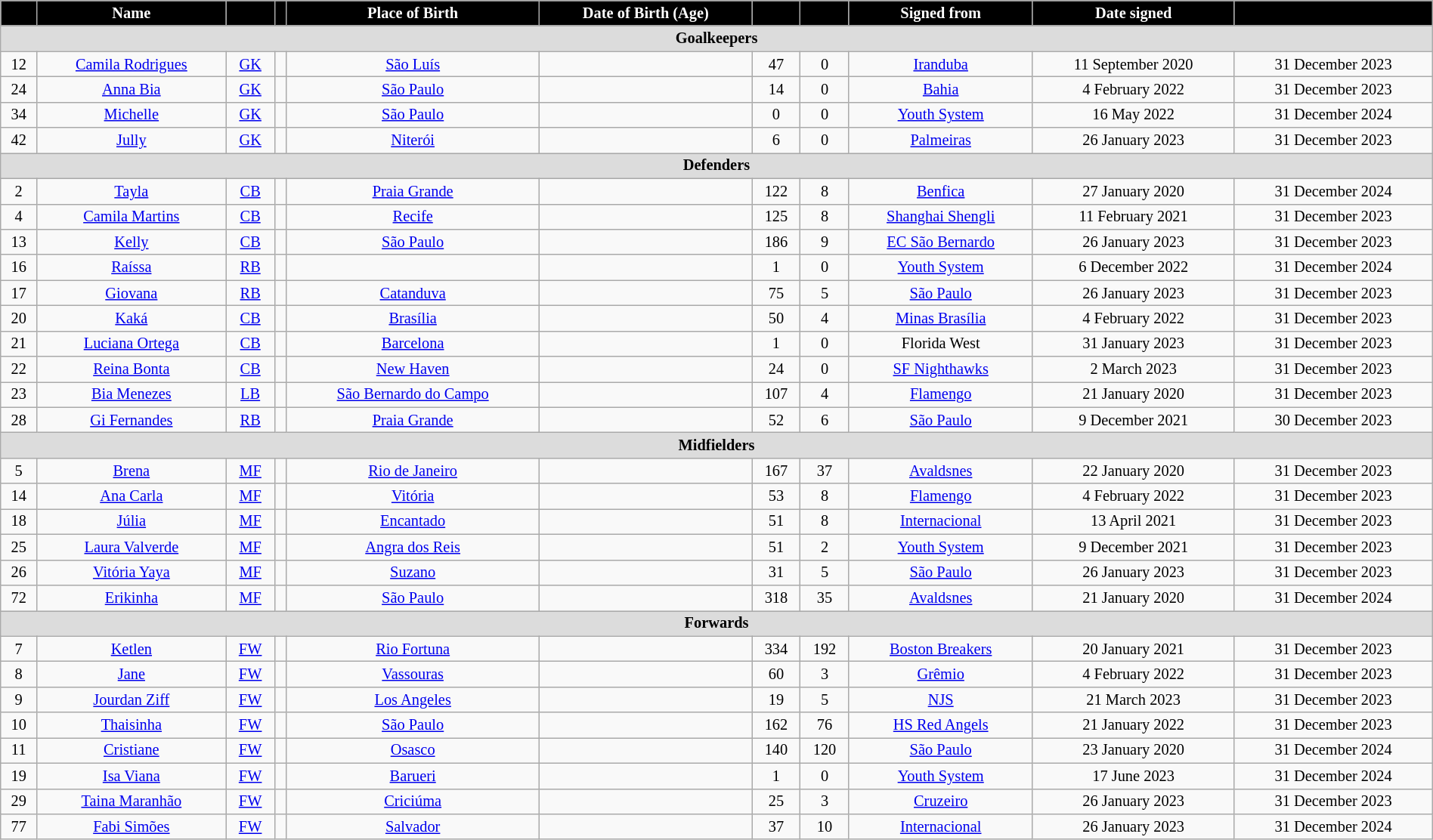<table class="wikitable sortable" style="text-align:center; font-size:85%; width:100%;">
<tr>
<th style="background:#000; color:#fff; text-align:center;"></th>
<th style="background:#000; color:#fff; text-align:center;">Name</th>
<th style="background:#000; color:#fff; text-align:center;"></th>
<th style="background:#000; color:#fff; text-align:center;"></th>
<th style="background:#000; color:#fff; text-align:center;">Place of Birth</th>
<th style="background:#000; color:#fff; text-align:center;">Date of Birth (Age)</th>
<th style="background:#000; color:#fff; text-align:center;"></th>
<th style="background:#000; color:#fff; text-align:center;"></th>
<th style="background:#000; color:#fff; text-align:center;">Signed from</th>
<th style="background:#000; color:#fff; text-align:center;">Date signed</th>
<th style="background:#000; color:#fff; text-align:center;"></th>
</tr>
<tr>
<th colspan="12" style="background:#dcdcdc; text-align:center;">Goalkeepers</th>
</tr>
<tr>
<td>12</td>
<td><a href='#'>Camila Rodrigues</a></td>
<td><a href='#'>GK</a></td>
<td></td>
<td><a href='#'>São Luís</a> </td>
<td></td>
<td>47</td>
<td>0</td>
<td><a href='#'>Iranduba</a></td>
<td>11 September 2020</td>
<td>31 December 2023</td>
</tr>
<tr>
<td>24</td>
<td><a href='#'>Anna Bia</a></td>
<td><a href='#'>GK</a></td>
<td></td>
<td><a href='#'>São Paulo</a> </td>
<td></td>
<td>14</td>
<td>0</td>
<td><a href='#'>Bahia</a></td>
<td>4 February 2022</td>
<td>31 December 2023</td>
</tr>
<tr>
<td>34</td>
<td><a href='#'>Michelle</a></td>
<td><a href='#'>GK</a></td>
<td></td>
<td><a href='#'>São Paulo</a> </td>
<td></td>
<td>0</td>
<td>0</td>
<td><a href='#'>Youth System</a></td>
<td>16 May 2022</td>
<td>31 December 2024</td>
</tr>
<tr>
<td>42</td>
<td><a href='#'>Jully</a></td>
<td><a href='#'>GK</a></td>
<td></td>
<td><a href='#'>Niterói</a> </td>
<td></td>
<td>6</td>
<td>0</td>
<td><a href='#'>Palmeiras</a></td>
<td>26 January 2023</td>
<td>31 December 2023</td>
</tr>
<tr>
<th colspan="12" style="background:#dcdcdc; text-align:center;">Defenders</th>
</tr>
<tr>
<td>2</td>
<td><a href='#'>Tayla</a></td>
<td><a href='#'>CB</a></td>
<td></td>
<td><a href='#'>Praia Grande</a> </td>
<td></td>
<td>122</td>
<td>8</td>
<td><a href='#'>Benfica</a> </td>
<td>27 January 2020</td>
<td>31 December 2024</td>
</tr>
<tr>
<td>4</td>
<td><a href='#'>Camila Martins</a></td>
<td><a href='#'>CB</a></td>
<td></td>
<td><a href='#'>Recife</a> </td>
<td></td>
<td>125</td>
<td>8</td>
<td><a href='#'>Shanghai Shengli</a> </td>
<td>11 February 2021</td>
<td>31 December 2023</td>
</tr>
<tr>
<td>13</td>
<td><a href='#'>Kelly</a></td>
<td><a href='#'>CB</a></td>
<td></td>
<td><a href='#'>São Paulo</a> </td>
<td></td>
<td>186</td>
<td>9</td>
<td><a href='#'>EC São Bernardo</a></td>
<td>26 January 2023</td>
<td>31 December 2023</td>
</tr>
<tr>
<td>16</td>
<td><a href='#'>Raíssa</a></td>
<td><a href='#'>RB</a></td>
<td></td>
<td></td>
<td></td>
<td>1</td>
<td>0</td>
<td><a href='#'>Youth System</a></td>
<td>6 December 2022</td>
<td>31 December 2024</td>
</tr>
<tr>
<td>17</td>
<td><a href='#'>Giovana</a></td>
<td><a href='#'>RB</a></td>
<td></td>
<td><a href='#'>Catanduva</a> </td>
<td></td>
<td>75</td>
<td>5</td>
<td><a href='#'>São Paulo</a></td>
<td>26 January 2023</td>
<td>31 December 2023</td>
</tr>
<tr>
<td>20</td>
<td><a href='#'>Kaká</a></td>
<td><a href='#'>CB</a></td>
<td></td>
<td><a href='#'>Brasília</a> </td>
<td></td>
<td>50</td>
<td>4</td>
<td><a href='#'>Minas Brasília</a></td>
<td>4 February 2022</td>
<td>31 December 2023</td>
</tr>
<tr>
<td>21</td>
<td><a href='#'>Luciana Ortega</a></td>
<td><a href='#'>CB</a></td>
<td></td>
<td><a href='#'>Barcelona</a> </td>
<td></td>
<td>1</td>
<td>0</td>
<td>Florida West </td>
<td>31 January 2023</td>
<td>31 December 2023</td>
</tr>
<tr>
<td>22</td>
<td><a href='#'>Reina Bonta</a></td>
<td><a href='#'>CB</a></td>
<td></td>
<td><a href='#'>New Haven</a> </td>
<td></td>
<td>24</td>
<td>0</td>
<td><a href='#'>SF Nighthawks</a> </td>
<td>2 March 2023</td>
<td>31 December 2023</td>
</tr>
<tr>
<td>23</td>
<td><a href='#'>Bia Menezes</a></td>
<td><a href='#'>LB</a></td>
<td></td>
<td><a href='#'>São Bernardo do Campo</a> </td>
<td></td>
<td>107</td>
<td>4</td>
<td><a href='#'>Flamengo</a></td>
<td>21 January 2020</td>
<td>31 December 2023</td>
</tr>
<tr>
<td>28</td>
<td><a href='#'>Gi Fernandes</a></td>
<td><a href='#'>RB</a></td>
<td></td>
<td><a href='#'>Praia Grande</a> </td>
<td></td>
<td>52</td>
<td>6</td>
<td><a href='#'>São Paulo</a></td>
<td>9 December 2021</td>
<td>30 December 2023</td>
</tr>
<tr>
<th colspan="14" style="background:#dcdcdc; text-align:center;">Midfielders</th>
</tr>
<tr>
<td>5</td>
<td><a href='#'>Brena</a></td>
<td><a href='#'>MF</a></td>
<td></td>
<td><a href='#'>Rio de Janeiro</a> </td>
<td></td>
<td>167</td>
<td>37</td>
<td><a href='#'>Avaldsnes</a> </td>
<td>22 January 2020</td>
<td>31 December 2023</td>
</tr>
<tr>
<td>14</td>
<td><a href='#'>Ana Carla</a></td>
<td><a href='#'>MF</a></td>
<td></td>
<td><a href='#'>Vitória</a> </td>
<td></td>
<td>53</td>
<td>8</td>
<td><a href='#'>Flamengo</a></td>
<td>4 February 2022</td>
<td>31 December 2023</td>
</tr>
<tr>
<td>18</td>
<td><a href='#'>Júlia</a></td>
<td><a href='#'>MF</a></td>
<td></td>
<td><a href='#'>Encantado</a> </td>
<td></td>
<td>51</td>
<td>8</td>
<td><a href='#'>Internacional</a></td>
<td>13 April 2021</td>
<td>31 December 2023</td>
</tr>
<tr>
<td>25</td>
<td><a href='#'>Laura Valverde</a></td>
<td><a href='#'>MF</a></td>
<td></td>
<td><a href='#'>Angra dos Reis</a> </td>
<td></td>
<td>51</td>
<td>2</td>
<td><a href='#'>Youth System</a></td>
<td>9 December 2021</td>
<td>31 December 2023</td>
</tr>
<tr>
<td>26</td>
<td><a href='#'>Vitória Yaya</a></td>
<td><a href='#'>MF</a></td>
<td></td>
<td><a href='#'>Suzano</a> </td>
<td></td>
<td>31</td>
<td>5</td>
<td><a href='#'>São Paulo</a></td>
<td>26 January 2023</td>
<td>31 December 2023</td>
</tr>
<tr>
<td>72</td>
<td><a href='#'>Erikinha</a></td>
<td><a href='#'>MF</a></td>
<td></td>
<td><a href='#'>São Paulo</a> </td>
<td></td>
<td>318</td>
<td>35</td>
<td><a href='#'>Avaldsnes</a> </td>
<td>21 January 2020</td>
<td>31 December 2024</td>
</tr>
<tr>
<th colspan="12" style="background:#dcdcdc; text-align=center;">Forwards</th>
</tr>
<tr>
<td>7</td>
<td><a href='#'>Ketlen</a></td>
<td><a href='#'>FW</a></td>
<td></td>
<td><a href='#'>Rio Fortuna</a> </td>
<td></td>
<td>334</td>
<td>192</td>
<td><a href='#'>Boston Breakers</a> </td>
<td>20 January 2021</td>
<td>31 December 2023</td>
</tr>
<tr>
<td>8</td>
<td><a href='#'>Jane</a></td>
<td><a href='#'>FW</a></td>
<td></td>
<td><a href='#'>Vassouras</a> </td>
<td></td>
<td>60</td>
<td>3</td>
<td><a href='#'>Grêmio</a></td>
<td>4 February 2022</td>
<td>31 December 2023</td>
</tr>
<tr>
<td>9</td>
<td><a href='#'>Jourdan Ziff</a></td>
<td><a href='#'>FW</a></td>
<td></td>
<td><a href='#'>Los Angeles</a> </td>
<td></td>
<td>19</td>
<td>5</td>
<td><a href='#'>NJS</a> </td>
<td>21 March 2023</td>
<td>31 December 2023</td>
</tr>
<tr>
<td>10</td>
<td><a href='#'>Thaisinha</a></td>
<td><a href='#'>FW</a></td>
<td></td>
<td><a href='#'>São Paulo</a> </td>
<td></td>
<td>162</td>
<td>76</td>
<td><a href='#'>HS Red Angels</a> </td>
<td>21 January 2022</td>
<td>31 December 2023</td>
</tr>
<tr>
<td>11</td>
<td><a href='#'>Cristiane</a></td>
<td><a href='#'>FW</a></td>
<td></td>
<td><a href='#'>Osasco</a> </td>
<td></td>
<td>140</td>
<td>120</td>
<td><a href='#'>São Paulo</a></td>
<td>23 January 2020</td>
<td>31 December 2024</td>
</tr>
<tr>
<td>19</td>
<td><a href='#'>Isa Viana</a></td>
<td><a href='#'>FW</a></td>
<td></td>
<td><a href='#'>Barueri</a> </td>
<td></td>
<td>1</td>
<td>0</td>
<td><a href='#'>Youth System</a></td>
<td>17 June 2023</td>
<td>31 December 2024</td>
</tr>
<tr>
<td>29</td>
<td><a href='#'>Taina Maranhão</a></td>
<td><a href='#'>FW</a></td>
<td></td>
<td><a href='#'>Criciúma</a> </td>
<td></td>
<td>25</td>
<td>3</td>
<td><a href='#'>Cruzeiro</a></td>
<td>26 January 2023</td>
<td>31 December 2023</td>
</tr>
<tr>
<td>77</td>
<td><a href='#'>Fabi Simões</a></td>
<td><a href='#'>FW</a></td>
<td></td>
<td><a href='#'>Salvador</a> </td>
<td></td>
<td>37</td>
<td>10</td>
<td><a href='#'>Internacional</a></td>
<td>26 January 2023</td>
<td>31 December 2024</td>
</tr>
</table>
